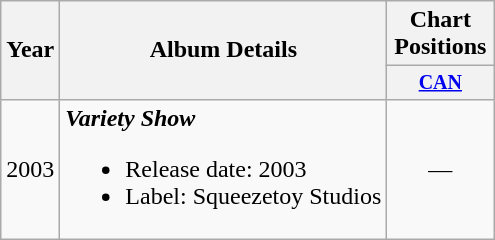<table class="wikitable">
<tr>
<th rowspan="2">Year</th>
<th rowspan="2">Album Details</th>
<th colspan="1">Chart Positions</th>
</tr>
<tr style="font-size:smaller;">
<th width="65"><a href='#'>CAN</a></th>
</tr>
<tr>
<td>2003</td>
<td><strong><em>Variety Show</em></strong><br><ul><li>Release date: 2003</li><li>Label: Squeezetoy Studios</li></ul></td>
<td align="center">—</td>
</tr>
</table>
